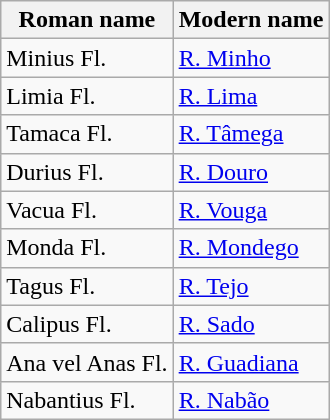<table class="wikitable">
<tr ---->
<th>Roman name</th>
<th>Modern name</th>
</tr>
<tr ---->
<td>Minius Fl.</td>
<td><a href='#'>R. Minho</a></td>
</tr>
<tr ---->
<td>Limia Fl.</td>
<td><a href='#'>R. Lima</a></td>
</tr>
<tr ---->
<td>Tamaca Fl.</td>
<td><a href='#'>R. Tâmega</a></td>
</tr>
<tr ---->
<td>Durius Fl.</td>
<td><a href='#'>R. Douro</a></td>
</tr>
<tr ---->
<td>Vacua Fl.</td>
<td><a href='#'>R. Vouga</a></td>
</tr>
<tr ---->
<td>Monda Fl.</td>
<td><a href='#'>R. Mondego</a></td>
</tr>
<tr ---->
<td>Tagus Fl.</td>
<td><a href='#'>R. Tejo</a></td>
</tr>
<tr ---->
<td>Calipus Fl.</td>
<td><a href='#'>R. Sado</a></td>
</tr>
<tr ---->
<td>Ana vel Anas Fl.</td>
<td><a href='#'>R. Guadiana</a></td>
</tr>
<tr ---->
<td>Nabantius Fl.</td>
<td><a href='#'>R. Nabão</a></td>
</tr>
</table>
